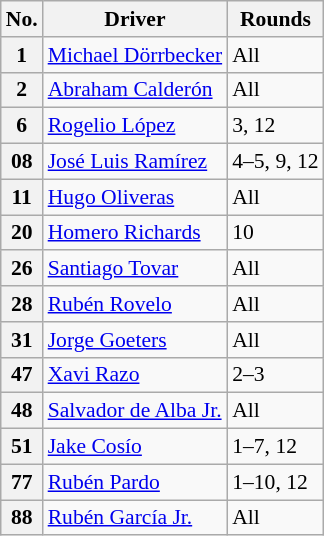<table class="wikitable" style="font-size:90%">
<tr>
<th>No.</th>
<th>Driver</th>
<th>Rounds</th>
</tr>
<tr>
<th>1</th>
<td> <a href='#'>Michael Dörrbecker</a></td>
<td>All</td>
</tr>
<tr>
<th>2</th>
<td> <a href='#'>Abraham Calderón</a></td>
<td>All</td>
</tr>
<tr>
<th>6</th>
<td> <a href='#'>Rogelio López</a></td>
<td>3, 12</td>
</tr>
<tr>
<th>08</th>
<td> <a href='#'>José Luis Ramírez</a></td>
<td>4–5, 9, 12</td>
</tr>
<tr>
<th>11</th>
<td> <a href='#'>Hugo Oliveras</a></td>
<td>All</td>
</tr>
<tr>
<th>20</th>
<td> <a href='#'>Homero Richards</a></td>
<td>10</td>
</tr>
<tr>
<th>26</th>
<td> <a href='#'>Santiago Tovar</a></td>
<td>All</td>
</tr>
<tr>
<th>28</th>
<td> <a href='#'>Rubén Rovelo</a></td>
<td>All</td>
</tr>
<tr>
<th>31</th>
<td> <a href='#'>Jorge Goeters</a></td>
<td>All</td>
</tr>
<tr>
<th>47</th>
<td> <a href='#'>Xavi Razo</a></td>
<td>2–3</td>
</tr>
<tr>
<th>48</th>
<td> <a href='#'>Salvador de Alba Jr.</a></td>
<td>All</td>
</tr>
<tr>
<th>51</th>
<td> <a href='#'>Jake Cosío</a></td>
<td>1–7, 12</td>
</tr>
<tr>
<th>77</th>
<td> <a href='#'>Rubén Pardo</a></td>
<td>1–10, 12</td>
</tr>
<tr>
<th>88</th>
<td> <a href='#'>Rubén García Jr.</a></td>
<td>All</td>
</tr>
</table>
